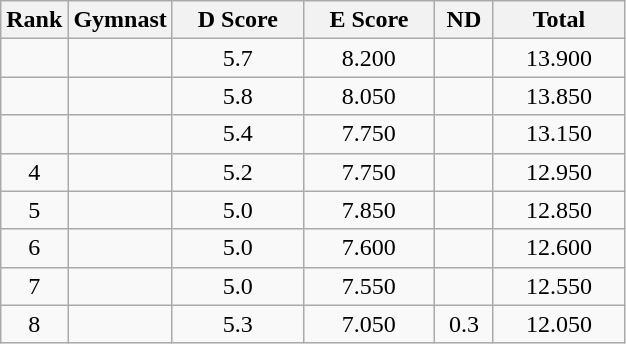<table class="wikitable" style="text-align:center">
<tr>
<th>Rank</th>
<th>Gymnast</th>
<th style="width:5em">D Score</th>
<th style="width:5em">E Score</th>
<th style="width:2em">ND</th>
<th style="width:5em">Total</th>
</tr>
<tr>
<td></td>
<td align=left></td>
<td>5.7</td>
<td>8.200</td>
<td></td>
<td>13.900</td>
</tr>
<tr>
<td></td>
<td align=left></td>
<td>5.8</td>
<td>8.050</td>
<td></td>
<td>13.850</td>
</tr>
<tr>
<td></td>
<td align=left></td>
<td>5.4</td>
<td>7.750</td>
<td></td>
<td>13.150</td>
</tr>
<tr>
<td>4</td>
<td align=left></td>
<td>5.2</td>
<td>7.750</td>
<td></td>
<td>12.950</td>
</tr>
<tr>
<td>5</td>
<td align=left></td>
<td>5.0</td>
<td>7.850</td>
<td></td>
<td>12.850</td>
</tr>
<tr>
<td>6</td>
<td align=left></td>
<td>5.0</td>
<td>7.600</td>
<td></td>
<td>12.600</td>
</tr>
<tr>
<td>7</td>
<td align=left></td>
<td>5.0</td>
<td>7.550</td>
<td></td>
<td>12.550</td>
</tr>
<tr>
<td>8</td>
<td align=left></td>
<td>5.3</td>
<td>7.050</td>
<td>0.3</td>
<td>12.050</td>
</tr>
</table>
